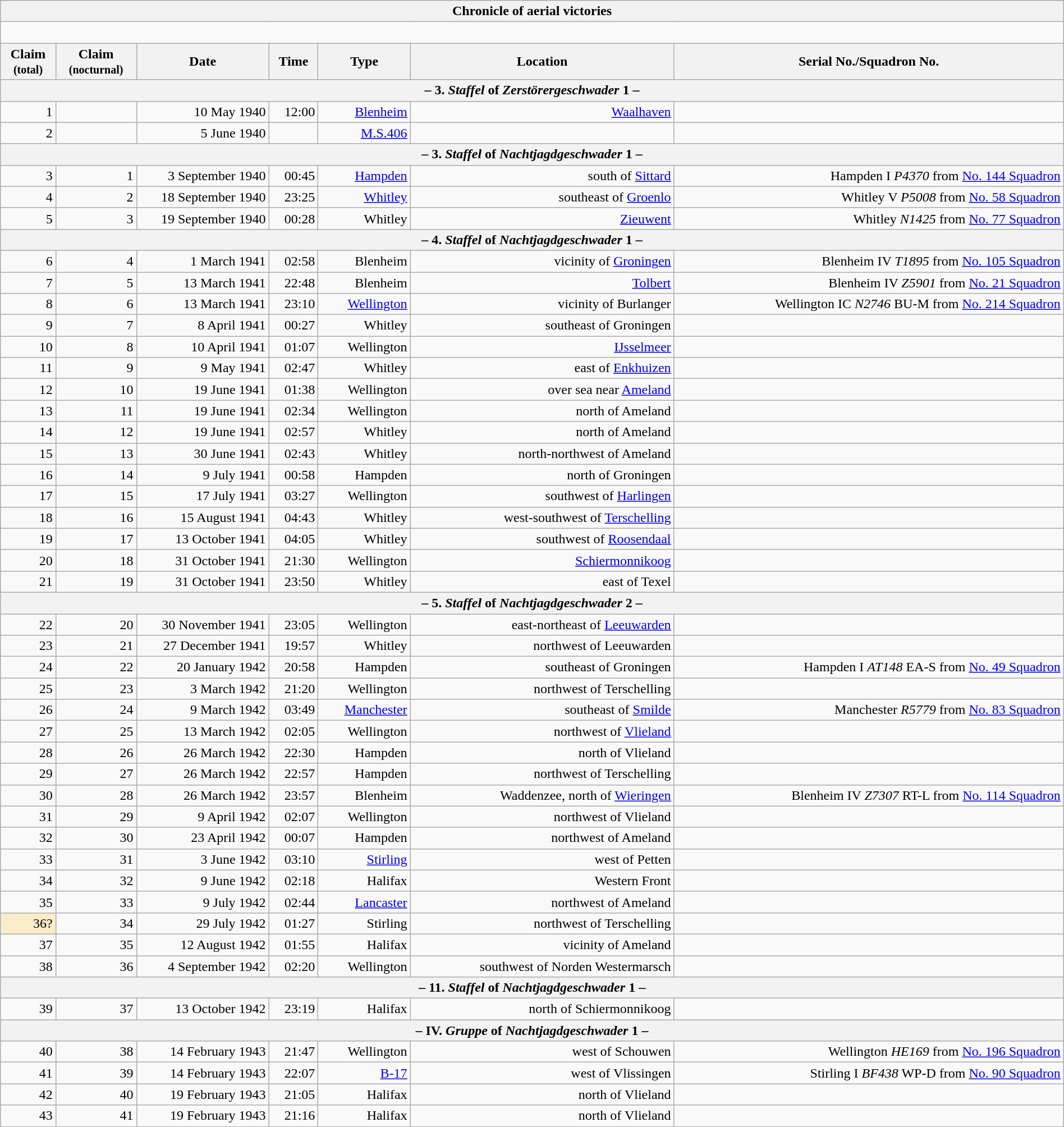<table class="wikitable plainrowheaders collapsible" style="margin-left: auto; margin-right: auto; border: none; text-align:right; width: 100%;">
<tr>
<th colspan="7">Chronicle of aerial victories</th>
</tr>
<tr>
<td colspan="7" style="text-align: left;"><br></td>
</tr>
<tr>
<th scope="col">Claim<br><small>(total)</small></th>
<th scope="col">Claim<br><small>(nocturnal)</small></th>
<th scope="col" style="width:150px">Date</th>
<th scope="col">Time</th>
<th scope="col">Type</th>
<th scope="col">Location</th>
<th scope="col">Serial No./Squadron No.</th>
</tr>
<tr>
<th colspan="7">– 3. <em>Staffel</em> of <em>Zerstörergeschwader</em> 1 –</th>
</tr>
<tr>
<td>1</td>
<td></td>
<td>10 May 1940</td>
<td>12:00</td>
<td><a href='#'>Blenheim</a></td>
<td><a href='#'>Waalhaven</a></td>
<td></td>
</tr>
<tr>
<td>2</td>
<td></td>
<td>5 June 1940</td>
<td></td>
<td><a href='#'>M.S.406</a></td>
<td></td>
<td></td>
</tr>
<tr>
<th colspan="7">– 3. <em>Staffel</em> of <em>Nachtjagdgeschwader</em> 1 –</th>
</tr>
<tr>
<td>3</td>
<td>1</td>
<td>3 September 1940</td>
<td>00:45</td>
<td><a href='#'>Hampden</a></td>
<td> south of <a href='#'>Sittard</a></td>
<td>Hampden I <em>P4370</em> from <a href='#'>No. 144 Squadron</a></td>
</tr>
<tr>
<td>4</td>
<td>2</td>
<td>18 September 1940</td>
<td>23:25</td>
<td><a href='#'>Whitley</a></td>
<td> southeast of <a href='#'>Groenlo</a></td>
<td>Whitley V <em>P5008</em> from <a href='#'>No. 58 Squadron</a></td>
</tr>
<tr>
<td>5</td>
<td>3</td>
<td>19 September 1940</td>
<td>00:28</td>
<td>Whitley</td>
<td><a href='#'>Zieuwent</a></td>
<td>Whitley <em>N1425</em> from <a href='#'>No. 77 Squadron</a></td>
</tr>
<tr>
<th colspan="7">– 4. <em>Staffel</em> of <em>Nachtjagdgeschwader</em> 1 –</th>
</tr>
<tr>
<td>6</td>
<td>4</td>
<td>1 March 1941</td>
<td>02:58</td>
<td>Blenheim</td>
<td>vicinity of <a href='#'>Groningen</a></td>
<td>Blenheim IV <em>T1895</em> from <a href='#'>No. 105 Squadron</a></td>
</tr>
<tr>
<td>7</td>
<td>5</td>
<td>13 March 1941</td>
<td>22:48</td>
<td>Blenheim</td>
<td><a href='#'>Tolbert</a></td>
<td>Blenheim IV <em>Z5901</em> from <a href='#'>No. 21 Squadron</a></td>
</tr>
<tr>
<td>8</td>
<td>6</td>
<td>13 March 1941</td>
<td>23:10</td>
<td><a href='#'>Wellington</a></td>
<td>vicinity of Burlanger</td>
<td>Wellington IC <em>N2746</em> BU-M from <a href='#'>No. 214 Squadron</a></td>
</tr>
<tr>
<td>9</td>
<td>7</td>
<td>8 April 1941</td>
<td>00:27</td>
<td>Whitley</td>
<td> southeast of Groningen</td>
<td></td>
</tr>
<tr>
<td>10</td>
<td>8</td>
<td>10 April 1941</td>
<td>01:07</td>
<td>Wellington</td>
<td><a href='#'>IJsselmeer</a></td>
<td></td>
</tr>
<tr>
<td>11</td>
<td>9</td>
<td>9 May 1941</td>
<td>02:47</td>
<td>Whitley</td>
<td>east of <a href='#'>Enkhuizen</a></td>
<td></td>
</tr>
<tr>
<td>12</td>
<td>10</td>
<td>19 June 1941</td>
<td>01:38</td>
<td>Wellington</td>
<td>over sea near <a href='#'>Ameland</a></td>
<td></td>
</tr>
<tr>
<td>13</td>
<td>11</td>
<td>19 June 1941</td>
<td>02:34</td>
<td>Wellington</td>
<td> north of Ameland</td>
<td></td>
</tr>
<tr>
<td>14</td>
<td>12</td>
<td>19 June 1941</td>
<td>02:57</td>
<td>Whitley</td>
<td> north of Ameland</td>
<td></td>
</tr>
<tr>
<td>15</td>
<td>13</td>
<td>30 June 1941</td>
<td>02:43</td>
<td>Whitley</td>
<td> north-northwest of Ameland</td>
<td></td>
</tr>
<tr>
<td>16</td>
<td>14</td>
<td>9 July 1941</td>
<td>00:58</td>
<td>Hampden</td>
<td>north of Groningen</td>
<td></td>
</tr>
<tr>
<td>17</td>
<td>15</td>
<td>17 July 1941</td>
<td>03:27</td>
<td>Wellington</td>
<td>southwest of <a href='#'>Harlingen</a></td>
<td></td>
</tr>
<tr>
<td>18</td>
<td>16</td>
<td>15 August 1941</td>
<td>04:43</td>
<td>Whitley</td>
<td> west-southwest of <a href='#'>Terschelling</a></td>
<td></td>
</tr>
<tr>
<td>19</td>
<td>17</td>
<td>13 October 1941</td>
<td>04:05</td>
<td>Whitley</td>
<td> southwest of <a href='#'>Roosendaal</a></td>
<td></td>
</tr>
<tr>
<td>20</td>
<td>18</td>
<td>31 October 1941</td>
<td>21:30</td>
<td>Wellington</td>
<td><a href='#'>Schiermonnikoog</a></td>
<td></td>
</tr>
<tr>
<td>21</td>
<td>19</td>
<td>31 October 1941</td>
<td>23:50</td>
<td>Whitley</td>
<td>east of Texel</td>
<td></td>
</tr>
<tr>
<th colspan="7">– 5. <em>Staffel</em> of <em>Nachtjagdgeschwader</em> 2 –</th>
</tr>
<tr>
<td>22</td>
<td>20</td>
<td>30 November 1941</td>
<td>23:05</td>
<td>Wellington</td>
<td> east-northeast of <a href='#'>Leeuwarden</a></td>
<td></td>
</tr>
<tr>
<td>23</td>
<td>21</td>
<td>27 December 1941</td>
<td>19:57</td>
<td>Whitley</td>
<td> northwest of Leeuwarden</td>
<td></td>
</tr>
<tr>
<td>24</td>
<td>22</td>
<td>20 January 1942</td>
<td>20:58</td>
<td>Hampden</td>
<td> southeast of Groningen</td>
<td>Hampden I <em>AT148</em> EA-S from <a href='#'>No. 49 Squadron</a></td>
</tr>
<tr>
<td>25</td>
<td>23</td>
<td>3 March 1942</td>
<td>21:20</td>
<td>Wellington</td>
<td> northwest of Terschelling</td>
<td></td>
</tr>
<tr>
<td>26</td>
<td>24</td>
<td>9 March 1942</td>
<td>03:49</td>
<td><a href='#'>Manchester</a></td>
<td> southeast of <a href='#'>Smilde</a></td>
<td>Manchester <em>R5779</em> from <a href='#'>No. 83 Squadron</a></td>
</tr>
<tr>
<td>27</td>
<td>25</td>
<td>13 March 1942</td>
<td>02:05</td>
<td>Wellington</td>
<td>northwest of <a href='#'>Vlieland</a></td>
<td></td>
</tr>
<tr>
<td>28</td>
<td>26</td>
<td>26 March 1942</td>
<td>22:30</td>
<td>Hampden</td>
<td>north of Vlieland</td>
<td></td>
</tr>
<tr>
<td>29</td>
<td>27</td>
<td>26 March 1942</td>
<td>22:57</td>
<td>Hampden</td>
<td>northwest of Terschelling</td>
<td></td>
</tr>
<tr>
<td>30</td>
<td>28</td>
<td>26 March 1942</td>
<td>23:57</td>
<td>Blenheim</td>
<td>Waddenzee, north of <a href='#'>Wieringen</a></td>
<td>Blenheim IV <em>Z7307</em> RT-L from <a href='#'>No. 114 Squadron</a></td>
</tr>
<tr>
<td>31</td>
<td>29</td>
<td>9 April 1942</td>
<td>02:07</td>
<td>Wellington</td>
<td> northwest of Vlieland</td>
<td></td>
</tr>
<tr>
<td>32</td>
<td>30</td>
<td>23 April 1942</td>
<td>00:07</td>
<td>Hampden</td>
<td>northwest of Ameland</td>
<td></td>
</tr>
<tr>
<td>33</td>
<td>31</td>
<td>3 June 1942</td>
<td>03:10</td>
<td><a href='#'>Stirling</a></td>
<td> west of Petten</td>
<td></td>
</tr>
<tr>
<td>34</td>
<td>32</td>
<td>9 June 1942</td>
<td>02:18</td>
<td>Halifax</td>
<td>Western Front</td>
<td></td>
</tr>
<tr>
<td>35</td>
<td>33</td>
<td>9 July 1942</td>
<td>02:44</td>
<td><a href='#'>Lancaster</a></td>
<td> northwest of Ameland</td>
<td></td>
</tr>
<tr>
<td style="background:#faecc8">36?</td>
<td>34</td>
<td>29 July 1942</td>
<td>01:27</td>
<td>Stirling</td>
<td> northwest of Terschelling</td>
<td></td>
</tr>
<tr>
<td>37</td>
<td>35</td>
<td>12 August 1942</td>
<td>01:55</td>
<td>Halifax</td>
<td>vicinity of Ameland</td>
<td></td>
</tr>
<tr>
<td>38</td>
<td>36</td>
<td>4 September 1942</td>
<td>02:20</td>
<td>Wellington</td>
<td>southwest of Norden Westermarsch</td>
<td></td>
</tr>
<tr>
<th colspan="7">– 11. <em>Staffel</em> of <em>Nachtjagdgeschwader</em> 1 –</th>
</tr>
<tr>
<td>39</td>
<td>37</td>
<td>13 October 1942</td>
<td>23:19</td>
<td>Halifax</td>
<td> north of Schiermonnikoog</td>
<td></td>
</tr>
<tr>
<th colspan="7">– IV. <em>Gruppe</em> of <em>Nachtjagdgeschwader</em> 1 –</th>
</tr>
<tr>
<td>40</td>
<td>38</td>
<td>14 February 1943</td>
<td>21:47</td>
<td>Wellington</td>
<td> west of Schouwen</td>
<td>Wellington <em>HE169</em> from <a href='#'>No. 196 Squadron</a></td>
</tr>
<tr>
<td>41</td>
<td>39</td>
<td>14 February 1943</td>
<td>22:07</td>
<td><a href='#'>B-17</a></td>
<td> west of Vlissingen</td>
<td>Stirling I <em>BF438</em> WP-D from <a href='#'>No. 90 Squadron</a></td>
</tr>
<tr>
<td>42</td>
<td>40</td>
<td>19 February 1943</td>
<td>21:05</td>
<td>Halifax</td>
<td> north of Vlieland</td>
<td></td>
</tr>
<tr>
<td>43</td>
<td>41</td>
<td>19 February 1943</td>
<td>21:16</td>
<td>Halifax</td>
<td> north of Vlieland</td>
<td></td>
</tr>
</table>
